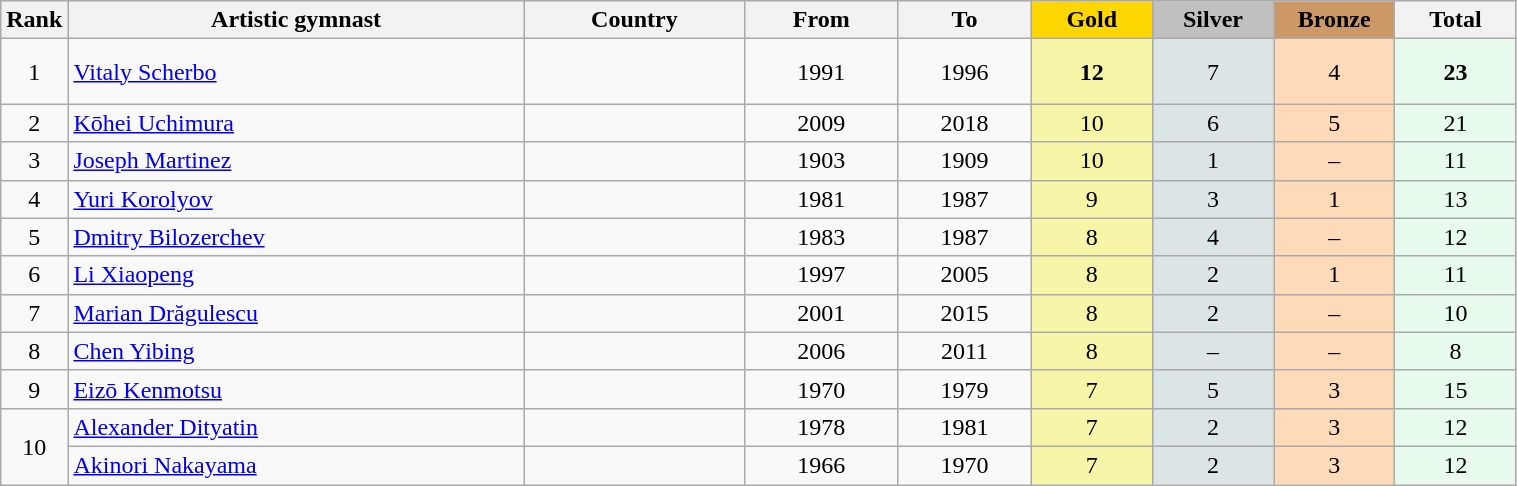<table class="wikitable plainrowheaders" width=80% style="text-align:center;">
<tr style="background-color:#EDEDED;">
<th class="hintergrundfarbe5" style="width:1em">Rank</th>
<th class="hintergrundfarbe5">Artistic gymnast</th>
<th class="hintergrundfarbe5">Country</th>
<th class="hintergrundfarbe5">From</th>
<th class="hintergrundfarbe5">To</th>
<th style="background:    gold; width:8%">Gold</th>
<th style="background:  silver; width:8%">Silver</th>
<th style="background: #CC9966; width:8%">Bronze</th>
<th class="hintergrundfarbe5" style="width:8%">Total</th>
</tr>
<tr>
<td>1</td>
<td style="text-align: left;"><a href='#'>Vitaly Scherbo</a></td>
<td style="text-align: left;"><br><br></td>
<td>1991</td>
<td>1996</td>
<td bgcolor="#F7F6A8"><strong>12</strong></td>
<td bgcolor="#DCE5E5">7</td>
<td bgcolor="#FFDAB9">4</td>
<td bgcolor="#E7FAEC"><strong>23</strong></td>
</tr>
<tr style="text-align: center;">
<td>2</td>
<td style="text-align: left;"><a href='#'>Kōhei Uchimura</a></td>
<td style="text-align: left;"></td>
<td>2009</td>
<td>2018</td>
<td bgcolor="#F7F6A8">10</td>
<td bgcolor="#DCE5E5">6</td>
<td bgcolor="#FFDAB9">5</td>
<td bgcolor="#E7FAEC">21</td>
</tr>
<tr style="text-align: center;">
<td>3</td>
<td style="text-align: left;"><a href='#'>Joseph Martinez</a></td>
<td style="text-align: left;"></td>
<td>1903</td>
<td>1909</td>
<td bgcolor="#F7F6A8">10</td>
<td bgcolor="#DCE5E5">1</td>
<td bgcolor="#FFDAB9">–</td>
<td bgcolor="#E7FAEC">11</td>
</tr>
<tr style="text-align: center;">
<td>4</td>
<td style="text-align: left;"><a href='#'>Yuri Korolyov</a></td>
<td style="text-align: left;"></td>
<td>1981</td>
<td>1987</td>
<td bgcolor="#F7F6A8">9</td>
<td bgcolor="#DCE5E5">3</td>
<td bgcolor="#FFDAB9">1</td>
<td bgcolor="#E7FAEC">13</td>
</tr>
<tr style="text-align: center;">
<td>5</td>
<td style="text-align: left;"><a href='#'>Dmitry Bilozerchev</a></td>
<td style="text-align: left;"></td>
<td>1983</td>
<td>1987</td>
<td bgcolor="#F7F6A8">8</td>
<td bgcolor="#DCE5E5">4</td>
<td bgcolor="#FFDAB9">–</td>
<td bgcolor="#E7FAEC">12</td>
</tr>
<tr style="text-align: center;">
<td>6</td>
<td style="text-align: left;"><a href='#'>Li Xiaopeng</a></td>
<td style="text-align: left;"></td>
<td>1997</td>
<td>2005</td>
<td bgcolor="#F7F6A8">8</td>
<td bgcolor="#DCE5E5">2</td>
<td bgcolor="#FFDAB9">1</td>
<td bgcolor="#E7FAEC">11</td>
</tr>
<tr style="text-align: center;">
<td>7</td>
<td style="text-align: left;"><a href='#'>Marian Drăgulescu</a></td>
<td style="text-align: left;"></td>
<td>2001</td>
<td>2015</td>
<td bgcolor="#F7F6A8">8</td>
<td bgcolor="#DCE5E5">2</td>
<td bgcolor="#FFDAB9">–</td>
<td bgcolor="#E7FAEC">10</td>
</tr>
<tr style="text-align: center;">
<td>8</td>
<td style="text-align: left;"><a href='#'>Chen Yibing</a></td>
<td style="text-align: left;"></td>
<td>2006</td>
<td>2011</td>
<td bgcolor="#F7F6A8">8</td>
<td bgcolor="#DCE5E5">–</td>
<td bgcolor="#FFDAB9">–</td>
<td bgcolor="#E7FAEC">8</td>
</tr>
<tr style="text-align: center;">
<td>9</td>
<td style="text-align: left;"><a href='#'>Eizō Kenmotsu</a></td>
<td style="text-align: left;"></td>
<td>1970</td>
<td>1979</td>
<td bgcolor="#F7F6A8">7</td>
<td bgcolor="#DCE5E5">5</td>
<td bgcolor="#FFDAB9">3</td>
<td bgcolor="#E7FAEC">15</td>
</tr>
<tr style="text-align: center;">
<td rowspan="2">10</td>
<td style="text-align: left;"><a href='#'>Alexander Dityatin</a></td>
<td style="text-align: left;"></td>
<td>1978</td>
<td>1981</td>
<td bgcolor="#F7F6A8">7</td>
<td bgcolor="#DCE5E5">2</td>
<td bgcolor="#FFDAB9">3</td>
<td bgcolor="#E7FAEC">12</td>
</tr>
<tr style="text-align: center;">
<td style="text-align: left;"><a href='#'>Akinori Nakayama</a></td>
<td style="text-align: left;"></td>
<td>1966</td>
<td>1970</td>
<td bgcolor="#F7F6A8">7</td>
<td bgcolor="#DCE5E5">2</td>
<td bgcolor="#FFDAB9">3</td>
<td bgcolor="#E7FAEC">12</td>
</tr>
</table>
